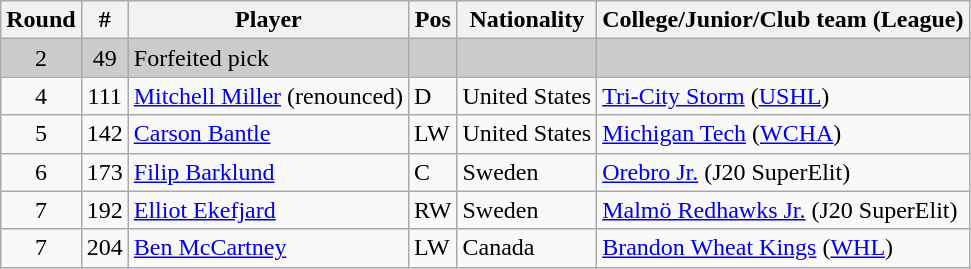<table class="wikitable">
<tr>
<th>Round</th>
<th>#</th>
<th>Player</th>
<th>Pos</th>
<th>Nationality</th>
<th>College/Junior/Club team (League)</th>
</tr>
<tr style="background:#ccc;">
<td style="text-align:center;">2</td>
<td style="text-align:center;">49</td>
<td>Forfeited pick</td>
<td style="background:#ccc;"></td>
<td style="background:#ccc;"></td>
<td style="background:#ccc;"></td>
</tr>
<tr>
<td style="text-align:center;">4</td>
<td style="text-align:center;">111</td>
<td><a href='#'>Mitchell Miller</a> (renounced)</td>
<td>D</td>
<td> United States</td>
<td><a href='#'>Tri-City Storm</a> (<a href='#'>USHL</a>)</td>
</tr>
<tr>
<td style="text-align:center;">5</td>
<td style="text-align:center;">142</td>
<td><a href='#'>Carson Bantle</a></td>
<td>LW</td>
<td> United States</td>
<td><a href='#'>Michigan Tech</a> (<a href='#'>WCHA</a>)</td>
</tr>
<tr>
<td style="text-align:center;">6</td>
<td style="text-align:center;">173</td>
<td><a href='#'>Filip Barklund</a></td>
<td>C</td>
<td> Sweden</td>
<td><a href='#'>Orebro Jr.</a> (J20 SuperElit)</td>
</tr>
<tr>
<td style="text-align:center;">7</td>
<td style="text-align:center;">192</td>
<td><a href='#'>Elliot Ekefjard</a></td>
<td>RW</td>
<td> Sweden</td>
<td><a href='#'>Malmö Redhawks Jr.</a> (J20 SuperElit)</td>
</tr>
<tr>
<td style="text-align:center;">7</td>
<td style="text-align:center;">204</td>
<td><a href='#'>Ben McCartney</a></td>
<td>LW</td>
<td> Canada</td>
<td><a href='#'>Brandon Wheat Kings</a> (<a href='#'>WHL</a>)</td>
</tr>
</table>
